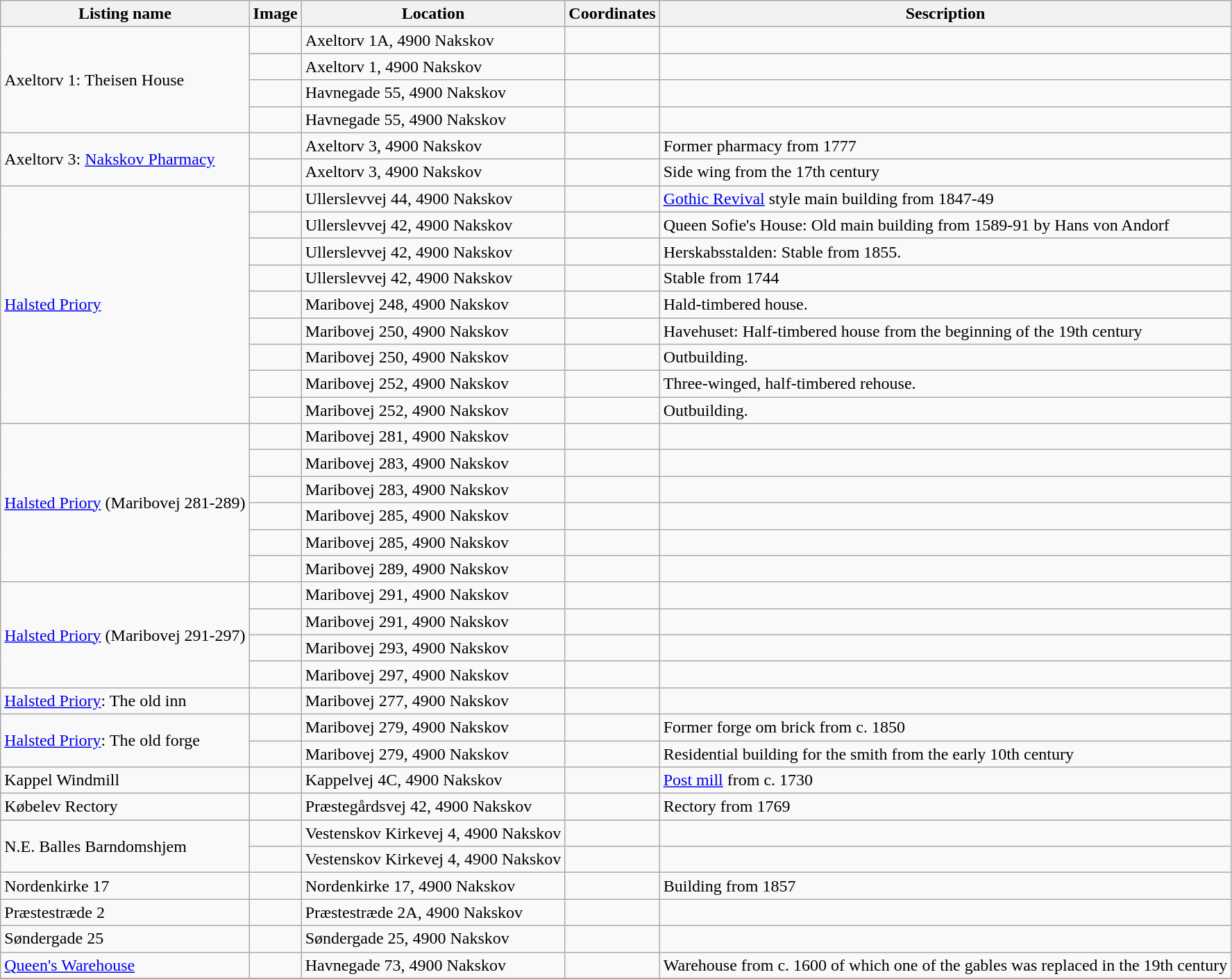<table class="wikitable sortable">
<tr>
<th>Listing name</th>
<th>Image</th>
<th>Location</th>
<th>Coordinates</th>
<th>Sescription</th>
</tr>
<tr>
<td rowspan="4">Axeltorv 1: Theisen House</td>
<td></td>
<td>Axeltorv 1A, 4900 Nakskov</td>
<td></td>
<td></td>
</tr>
<tr>
<td></td>
<td>Axeltorv 1, 4900 Nakskov</td>
<td></td>
<td></td>
</tr>
<tr>
<td></td>
<td>Havnegade 55, 4900 Nakskov</td>
<td></td>
<td></td>
</tr>
<tr>
<td></td>
<td>Havnegade 55, 4900 Nakskov</td>
<td></td>
<td></td>
</tr>
<tr>
<td rowspan="2">Axeltorv 3: <a href='#'>Nakskov Pharmacy</a></td>
<td></td>
<td>Axeltorv 3, 4900 Nakskov</td>
<td></td>
<td>Former pharmacy from 1777</td>
</tr>
<tr>
<td></td>
<td>Axeltorv 3, 4900 Nakskov</td>
<td></td>
<td>Side wing from the 17th century</td>
</tr>
<tr>
<td rowspan="9"><a href='#'>Halsted Priory</a></td>
<td></td>
<td>Ullerslevvej 44, 4900 Nakskov</td>
<td></td>
<td><a href='#'>Gothic Revival</a> style main building from 1847-49</td>
</tr>
<tr>
<td></td>
<td>Ullerslevvej 42, 4900 Nakskov</td>
<td></td>
<td>Queen Sofie's House: Old main building from 1589-91 by Hans von Andorf</td>
</tr>
<tr>
<td></td>
<td>Ullerslevvej 42, 4900 Nakskov</td>
<td></td>
<td>Herskabsstalden: Stable from 1855.</td>
</tr>
<tr>
<td></td>
<td>Ullerslevvej 42, 4900 Nakskov</td>
<td></td>
<td>Stable from 1744</td>
</tr>
<tr>
<td></td>
<td>Maribovej 248, 4900 Nakskov</td>
<td></td>
<td>Hald-timbered house.</td>
</tr>
<tr>
<td></td>
<td>Maribovej 250, 4900 Nakskov</td>
<td></td>
<td>Havehuset: Half-timbered house from the beginning of the 19th century</td>
</tr>
<tr>
<td></td>
<td>Maribovej 250, 4900 Nakskov</td>
<td></td>
<td>Outbuilding.</td>
</tr>
<tr>
<td></td>
<td>Maribovej 252, 4900 Nakskov</td>
<td></td>
<td>Three-winged, half-timbered rehouse.</td>
</tr>
<tr>
<td></td>
<td>Maribovej 252, 4900 Nakskov</td>
<td></td>
<td>Outbuilding.</td>
</tr>
<tr>
<td rowspan="6"><a href='#'>Halsted Priory</a> (Maribovej 281-289)</td>
<td></td>
<td>Maribovej 281, 4900 Nakskov</td>
<td></td>
<td></td>
</tr>
<tr>
<td></td>
<td>Maribovej 283, 4900 Nakskov</td>
<td></td>
<td></td>
</tr>
<tr>
<td></td>
<td>Maribovej 283, 4900 Nakskov</td>
<td></td>
<td></td>
</tr>
<tr>
<td></td>
<td>Maribovej 285, 4900 Nakskov</td>
<td></td>
<td></td>
</tr>
<tr>
<td></td>
<td>Maribovej 285, 4900 Nakskov</td>
<td></td>
<td></td>
</tr>
<tr>
<td></td>
<td>Maribovej 289, 4900 Nakskov</td>
<td></td>
<td></td>
</tr>
<tr>
<td rowspan="4"><a href='#'>Halsted Priory</a> (Maribovej 291-297)</td>
<td></td>
<td>Maribovej 291, 4900 Nakskov</td>
<td></td>
<td></td>
</tr>
<tr>
<td></td>
<td>Maribovej 291, 4900 Nakskov</td>
<td></td>
<td></td>
</tr>
<tr>
<td></td>
<td>Maribovej 293, 4900 Nakskov</td>
<td></td>
<td></td>
</tr>
<tr>
<td></td>
<td>Maribovej 297, 4900 Nakskov</td>
<td></td>
<td></td>
</tr>
<tr>
<td><a href='#'>Halsted Priory</a>: The old inn</td>
<td></td>
<td>Maribovej 277, 4900 Nakskov</td>
<td></td>
<td></td>
</tr>
<tr>
<td rowspan="2"><a href='#'>Halsted Priory</a>: The old forge</td>
<td></td>
<td>Maribovej 279, 4900 Nakskov</td>
<td></td>
<td>Former forge om brick from c. 1850</td>
</tr>
<tr>
<td></td>
<td>Maribovej 279, 4900 Nakskov</td>
<td></td>
<td>Residential building for the smith from the early 10th century</td>
</tr>
<tr>
<td>Kappel Windmill</td>
<td></td>
<td>Kappelvej 4C, 4900 Nakskov</td>
<td></td>
<td><a href='#'>Post mill</a> from c. 1730</td>
</tr>
<tr>
<td>Købelev Rectory</td>
<td></td>
<td>Præstegårdsvej 42, 4900 Nakskov</td>
<td></td>
<td>Rectory from 1769</td>
</tr>
<tr>
<td rowspan="2">N.E. Balles Barndomshjem</td>
<td></td>
<td>Vestenskov Kirkevej 4, 4900 Nakskov</td>
<td></td>
<td></td>
</tr>
<tr>
<td></td>
<td>Vestenskov Kirkevej 4, 4900 Nakskov</td>
<td></td>
<td></td>
</tr>
<tr>
<td>Nordenkirke 17</td>
<td></td>
<td>Nordenkirke 17, 4900 Nakskov</td>
<td></td>
<td>Building from 1857</td>
</tr>
<tr>
<td>Præstestræde 2</td>
<td></td>
<td>Præstestræde 2A, 4900 Nakskov</td>
<td></td>
<td></td>
</tr>
<tr>
<td>Søndergade 25</td>
<td></td>
<td>Søndergade 25, 4900 Nakskov</td>
<td></td>
<td></td>
</tr>
<tr>
<td><a href='#'>Queen's Warehouse</a></td>
<td></td>
<td>Havnegade 73, 4900 Nakskov</td>
<td></td>
<td>Warehouse from c. 1600 of which one of the gables was replaced in the 19th century</td>
</tr>
<tr>
</tr>
</table>
